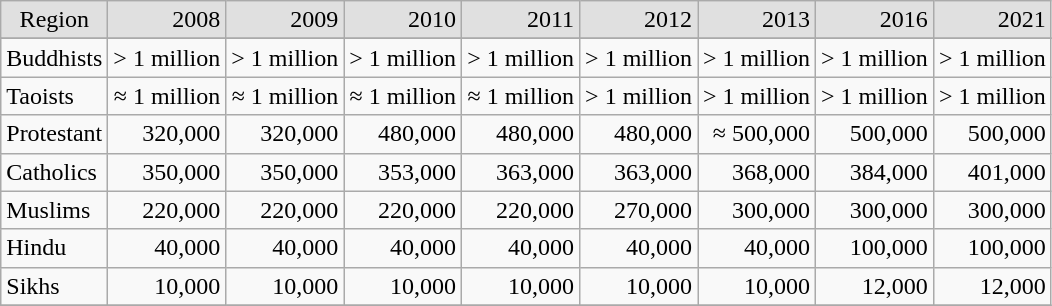<table class="wikitable" style="text-align: right;">
<tr bgcolor="#e0e0e0">
<td align="center">Region</td>
<td>2008</td>
<td>2009</td>
<td>2010</td>
<td>2011</td>
<td>2012</td>
<td>2013</td>
<td>2016</td>
<td>2021</td>
</tr>
<tr bgcolor="#e0e0e0">
</tr>
<tr>
<td align="left">Buddhists</td>
<td>> 1 million</td>
<td>> 1 million</td>
<td>> 1 million</td>
<td>> 1 million</td>
<td>> 1 million</td>
<td>> 1 million</td>
<td>> 1 million</td>
<td>> 1 million</td>
</tr>
<tr>
<td align="left">Taoists</td>
<td>≈ 1 million</td>
<td>≈ 1 million</td>
<td>≈ 1 million</td>
<td>≈ 1 million</td>
<td>> 1 million</td>
<td>> 1 million</td>
<td>> 1 million</td>
<td>> 1 million</td>
</tr>
<tr>
<td align="left">Protestant</td>
<td>320,000</td>
<td>320,000</td>
<td>480,000</td>
<td>480,000</td>
<td>480,000</td>
<td>≈ 500,000</td>
<td>500,000</td>
<td>500,000</td>
</tr>
<tr>
<td align="left">Catholics</td>
<td>350,000</td>
<td>350,000</td>
<td>353,000</td>
<td>363,000</td>
<td>363,000</td>
<td>368,000</td>
<td>384,000</td>
<td>401,000</td>
</tr>
<tr>
<td align="left">Muslims</td>
<td>220,000</td>
<td>220,000</td>
<td>220,000</td>
<td>220,000</td>
<td>270,000</td>
<td>300,000</td>
<td>300,000</td>
<td>300,000</td>
</tr>
<tr>
<td align="left">Hindu</td>
<td>40,000</td>
<td>40,000</td>
<td>40,000</td>
<td>40,000</td>
<td>40,000</td>
<td>40,000</td>
<td>100,000</td>
<td>100,000</td>
</tr>
<tr>
<td align="left">Sikhs</td>
<td>10,000</td>
<td>10,000</td>
<td>10,000</td>
<td>10,000</td>
<td>10,000</td>
<td>10,000</td>
<td>12,000</td>
<td>12,000</td>
</tr>
<tr>
</tr>
</table>
